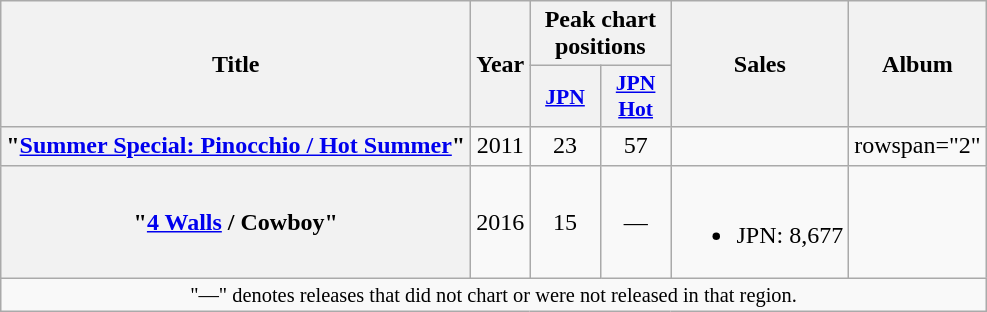<table class="wikitable plainrowheaders" style="text-align:center">
<tr>
<th scope="col" rowspan="2">Title</th>
<th scope="col" rowspan="2">Year</th>
<th scope="col" colspan="2">Peak chart positions</th>
<th scope="col" rowspan="2">Sales</th>
<th scope="col" rowspan="2">Album</th>
</tr>
<tr>
<th scope="col" style="width:2.8em;font-size:90%"><a href='#'>JPN</a><br></th>
<th scope="col" style="width:2.8em;font-size:90%"><a href='#'>JPN Hot</a><br></th>
</tr>
<tr>
<th scope="row">"<a href='#'>Summer Special: Pinocchio / Hot Summer</a>"</th>
<td>2011</td>
<td>23</td>
<td>57</td>
<td></td>
<td>rowspan="2" </td>
</tr>
<tr>
<th scope="row">"<a href='#'>4 Walls</a> / Cowboy"</th>
<td>2016</td>
<td>15</td>
<td>—</td>
<td><br><ul><li>JPN: 8,677</li></ul></td>
</tr>
<tr>
<td colspan="6" style="font-size:85%">"—" denotes releases that did not chart or were not released in that region.</td>
</tr>
</table>
